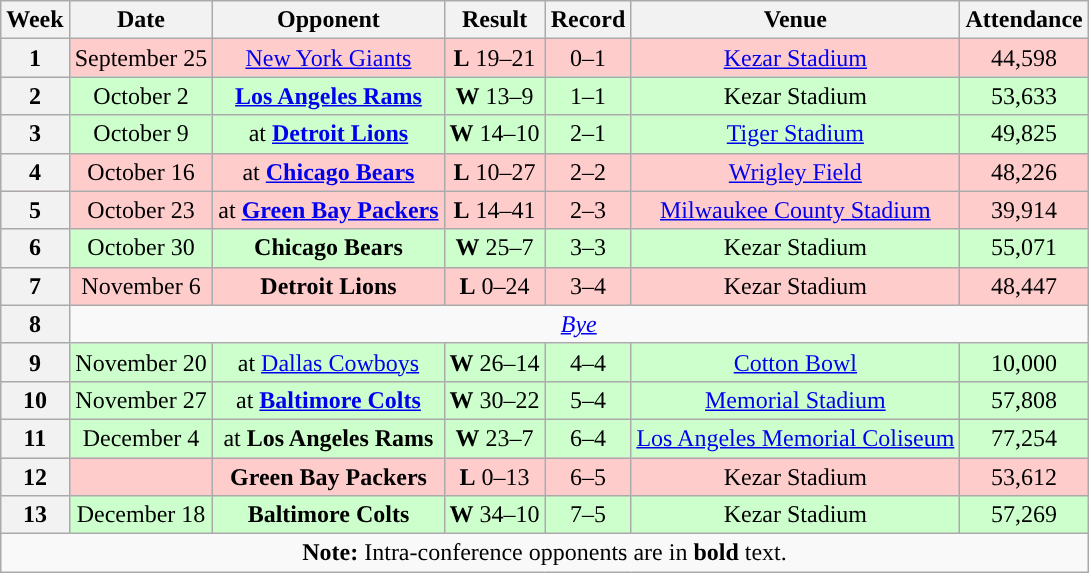<table class="wikitable" style="text-align:center">
<tr>
<th>Week</th>
<th>Date</th>
<th>Opponent</th>
<th>Result</th>
<th>Record</th>
<th>Venue</th>
<th>Attendance</th>
</tr>
<tr style="background:#fcc">
<th>1</th>
<td>September 25</td>
<td><a href='#'>New York Giants</a></td>
<td><strong>L</strong> 19–21</td>
<td>0–1</td>
<td><a href='#'>Kezar Stadium</a></td>
<td>44,598</td>
</tr>
<tr style="background:#cfc">
<th>2</th>
<td>October 2</td>
<td><strong><a href='#'>Los Angeles Rams</a></strong></td>
<td><strong>W</strong> 13–9</td>
<td>1–1</td>
<td>Kezar Stadium</td>
<td>53,633</td>
</tr>
<tr style="background:#cfc">
<th>3</th>
<td>October 9</td>
<td>at <strong><a href='#'>Detroit Lions</a></strong></td>
<td><strong>W</strong> 14–10</td>
<td>2–1</td>
<td><a href='#'>Tiger Stadium</a></td>
<td>49,825</td>
</tr>
<tr style="background:#fcc">
<th>4</th>
<td>October 16</td>
<td>at <strong><a href='#'>Chicago Bears</a></strong></td>
<td><strong>L</strong> 10–27</td>
<td>2–2</td>
<td><a href='#'>Wrigley Field</a></td>
<td>48,226</td>
</tr>
<tr style="background:#fcc">
<th>5</th>
<td>October 23</td>
<td>at <strong><a href='#'>Green Bay Packers</a></strong></td>
<td><strong>L</strong> 14–41</td>
<td>2–3</td>
<td><a href='#'>Milwaukee County Stadium</a></td>
<td>39,914</td>
</tr>
<tr style="background:#cfc">
<th>6</th>
<td>October 30</td>
<td><strong>Chicago Bears</strong></td>
<td><strong>W</strong> 25–7</td>
<td>3–3</td>
<td>Kezar Stadium</td>
<td>55,071</td>
</tr>
<tr style="background:#fcc">
<th>7</th>
<td>November 6</td>
<td><strong>Detroit Lions</strong></td>
<td><strong>L</strong> 0–24</td>
<td>3–4</td>
<td>Kezar Stadium</td>
<td>48,447</td>
</tr>
<tr style="background:">
<th>8</th>
<td colspan="6"><em><a href='#'>Bye</a></em></td>
</tr>
<tr style="background:#cfc">
<th>9</th>
<td>November 20</td>
<td>at <a href='#'>Dallas Cowboys</a></td>
<td><strong>W</strong>  26–14</td>
<td>4–4</td>
<td><a href='#'>Cotton Bowl</a></td>
<td>10,000</td>
</tr>
<tr style="background:#cfc">
<th>10</th>
<td>November 27</td>
<td>at <strong><a href='#'>Baltimore Colts</a></strong></td>
<td><strong>W</strong> 30–22</td>
<td>5–4</td>
<td><a href='#'>Memorial Stadium</a></td>
<td>57,808</td>
</tr>
<tr style="background:#cfc">
<th>11</th>
<td>December 4</td>
<td>at <strong>Los Angeles Rams</strong></td>
<td><strong>W</strong> 23–7</td>
<td>6–4</td>
<td><a href='#'>Los Angeles Memorial Coliseum</a></td>
<td>77,254</td>
</tr>
<tr style="background:#fcc">
<th>12</th>
<td></td>
<td><strong>Green Bay Packers</strong></td>
<td><strong>L</strong> 0–13</td>
<td>6–5</td>
<td>Kezar Stadium</td>
<td>53,612</td>
</tr>
<tr style="background:#cfc">
<th>13</th>
<td>December 18</td>
<td><strong>Baltimore Colts</strong></td>
<td><strong>W</strong> 34–10</td>
<td>7–5</td>
<td>Kezar Stadium</td>
<td>57,269</td>
</tr>
<tr>
<td colspan="8"><strong>Note:</strong> Intra-conference opponents are in <strong>bold</strong> text.</td>
</tr>
</table>
